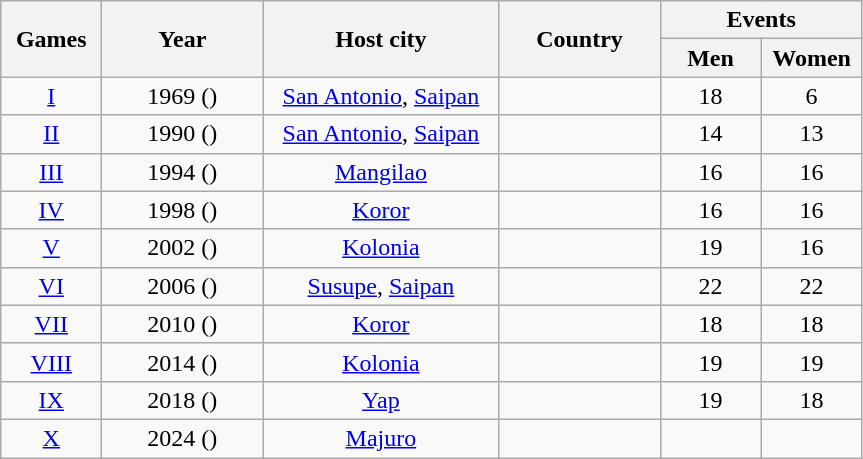<table class=wikitable style="text-align:center">
<tr>
<th rowspan="2" width=60>Games</th>
<th rowspan="2" width=100>Year</th>
<th rowspan="2" width=150>Host city</th>
<th rowspan="2" width=100>Country</th>
<th colspan="2">Events</th>
</tr>
<tr>
<th width=60>Men</th>
<th width=60>Women</th>
</tr>
<tr>
<td><a href='#'>I</a></td>
<td>1969 ()</td>
<td><a href='#'>San Antonio</a>, <a href='#'>Saipan</a></td>
<td align=left></td>
<td>18</td>
<td>6</td>
</tr>
<tr>
<td><a href='#'>II</a></td>
<td>1990 ()</td>
<td><a href='#'>San Antonio</a>, <a href='#'>Saipan</a></td>
<td align=left></td>
<td>14</td>
<td>13</td>
</tr>
<tr>
<td><a href='#'>III</a></td>
<td>1994 ()</td>
<td><a href='#'>Mangilao</a></td>
<td align=left></td>
<td>16</td>
<td>16</td>
</tr>
<tr>
<td><a href='#'>IV</a></td>
<td>1998 ()</td>
<td><a href='#'>Koror</a></td>
<td align=left></td>
<td>16</td>
<td>16</td>
</tr>
<tr>
<td><a href='#'>V</a></td>
<td>2002 ()</td>
<td><a href='#'>Kolonia</a></td>
<td align=left></td>
<td>19</td>
<td>16</td>
</tr>
<tr>
<td><a href='#'>VI</a></td>
<td>2006 ()</td>
<td><a href='#'>Susupe</a>, <a href='#'>Saipan</a></td>
<td align=left></td>
<td>22</td>
<td>22</td>
</tr>
<tr>
<td><a href='#'>VII</a></td>
<td>2010 ()</td>
<td><a href='#'>Koror</a></td>
<td align=left></td>
<td>18</td>
<td>18</td>
</tr>
<tr>
<td><a href='#'>VIII</a></td>
<td>2014 ()</td>
<td><a href='#'>Kolonia</a></td>
<td align=left></td>
<td>19</td>
<td>19</td>
</tr>
<tr>
<td><a href='#'>IX</a></td>
<td>2018 ()</td>
<td><a href='#'>Yap</a></td>
<td align=left></td>
<td>19</td>
<td>18</td>
</tr>
<tr>
<td><a href='#'>X</a></td>
<td>2024 ()</td>
<td><a href='#'>Majuro</a></td>
<td align=left></td>
<td></td>
<td></td>
</tr>
</table>
